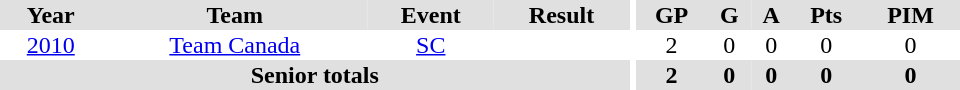<table border="0" cellpadding="1" cellspacing="0" ID="Table3" style="text-align:center; width:40em">
<tr ALIGN="center" bgcolor="#e0e0e0">
<th>Year</th>
<th>Team</th>
<th>Event</th>
<th>Result</th>
<th rowspan="99" bgcolor="#ffffff"></th>
<th>GP</th>
<th>G</th>
<th>A</th>
<th>Pts</th>
<th>PIM</th>
</tr>
<tr>
<td><a href='#'>2010</a></td>
<td><a href='#'>Team Canada</a></td>
<td><a href='#'>SC</a></td>
<td></td>
<td>2</td>
<td>0</td>
<td>0</td>
<td>0</td>
<td>0</td>
</tr>
<tr bgcolor="#e0e0e0">
<th colspan="4">Senior totals</th>
<th>2</th>
<th>0</th>
<th>0</th>
<th>0</th>
<th>0</th>
</tr>
</table>
